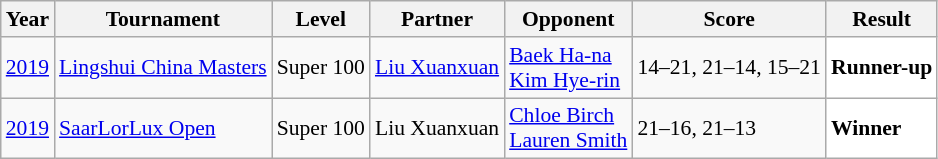<table class="sortable wikitable" style="font-size: 90%;">
<tr>
<th>Year</th>
<th>Tournament</th>
<th>Level</th>
<th>Partner</th>
<th>Opponent</th>
<th>Score</th>
<th>Result</th>
</tr>
<tr>
<td align="center"><a href='#'>2019</a></td>
<td align="left"><a href='#'>Lingshui China Masters</a></td>
<td align="left">Super 100</td>
<td align="left"> <a href='#'>Liu Xuanxuan</a></td>
<td align="left"> <a href='#'>Baek Ha-na</a><br> <a href='#'>Kim Hye-rin</a></td>
<td align="left">14–21, 21–14, 15–21</td>
<td style="text-align:left; background:white"> <strong>Runner-up</strong></td>
</tr>
<tr>
<td align="center"><a href='#'>2019</a></td>
<td align="left"><a href='#'>SaarLorLux Open</a></td>
<td align="left">Super 100</td>
<td align="left"> Liu Xuanxuan</td>
<td align="left"> <a href='#'>Chloe Birch</a><br> <a href='#'>Lauren Smith</a></td>
<td align="left">21–16, 21–13</td>
<td style="text-align:left; background:white"> <strong>Winner</strong></td>
</tr>
</table>
